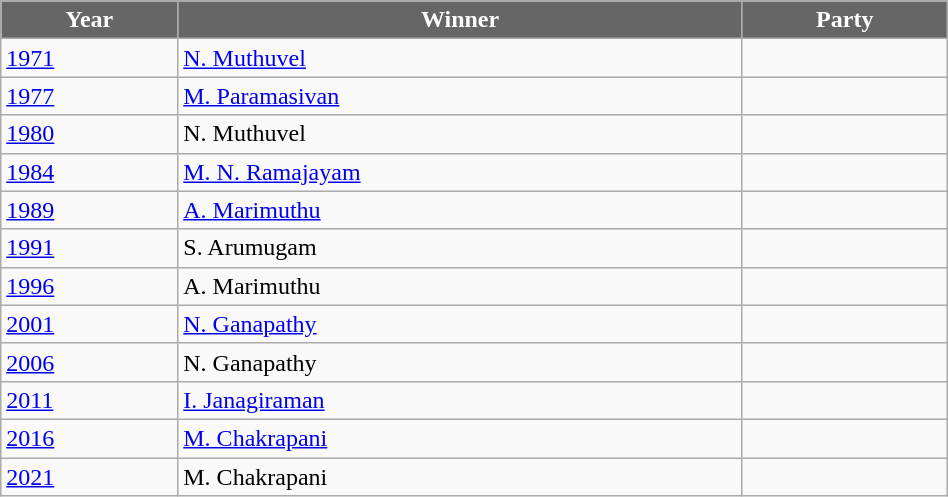<table class="wikitable" width="50%">
<tr>
<th style="background-color:#666666; color:white">Year</th>
<th style="background-color:#666666; color:white">Winner</th>
<th style="background-color:#666666; color:white" colspan="2">Party</th>
</tr>
<tr>
<td><a href='#'>1971</a></td>
<td><a href='#'>N. Muthuvel</a></td>
<td></td>
</tr>
<tr>
<td><a href='#'>1977</a></td>
<td><a href='#'>M. Paramasivan</a></td>
<td></td>
</tr>
<tr>
<td><a href='#'>1980</a></td>
<td>N. Muthuvel</td>
<td></td>
</tr>
<tr>
<td><a href='#'>1984</a></td>
<td><a href='#'>M. N. Ramajayam</a></td>
<td></td>
</tr>
<tr>
<td><a href='#'>1989</a></td>
<td><a href='#'>A. Marimuthu</a></td>
<td></td>
</tr>
<tr>
<td><a href='#'>1991</a></td>
<td>S. Arumugam</td>
<td></td>
</tr>
<tr>
<td><a href='#'>1996</a></td>
<td>A. Marimuthu</td>
<td></td>
</tr>
<tr>
<td><a href='#'>2001</a></td>
<td><a href='#'>N. Ganapathy</a></td>
<td></td>
</tr>
<tr>
<td><a href='#'>2006</a></td>
<td>N. Ganapathy</td>
<td></td>
</tr>
<tr>
<td><a href='#'>2011</a></td>
<td><a href='#'>I. Janagiraman</a></td>
<td></td>
</tr>
<tr>
<td><a href='#'>2016</a></td>
<td><a href='#'>M. Chakrapani</a></td>
<td></td>
</tr>
<tr>
<td><a href='#'>2021</a></td>
<td>M. Chakrapani</td>
<td></td>
</tr>
</table>
